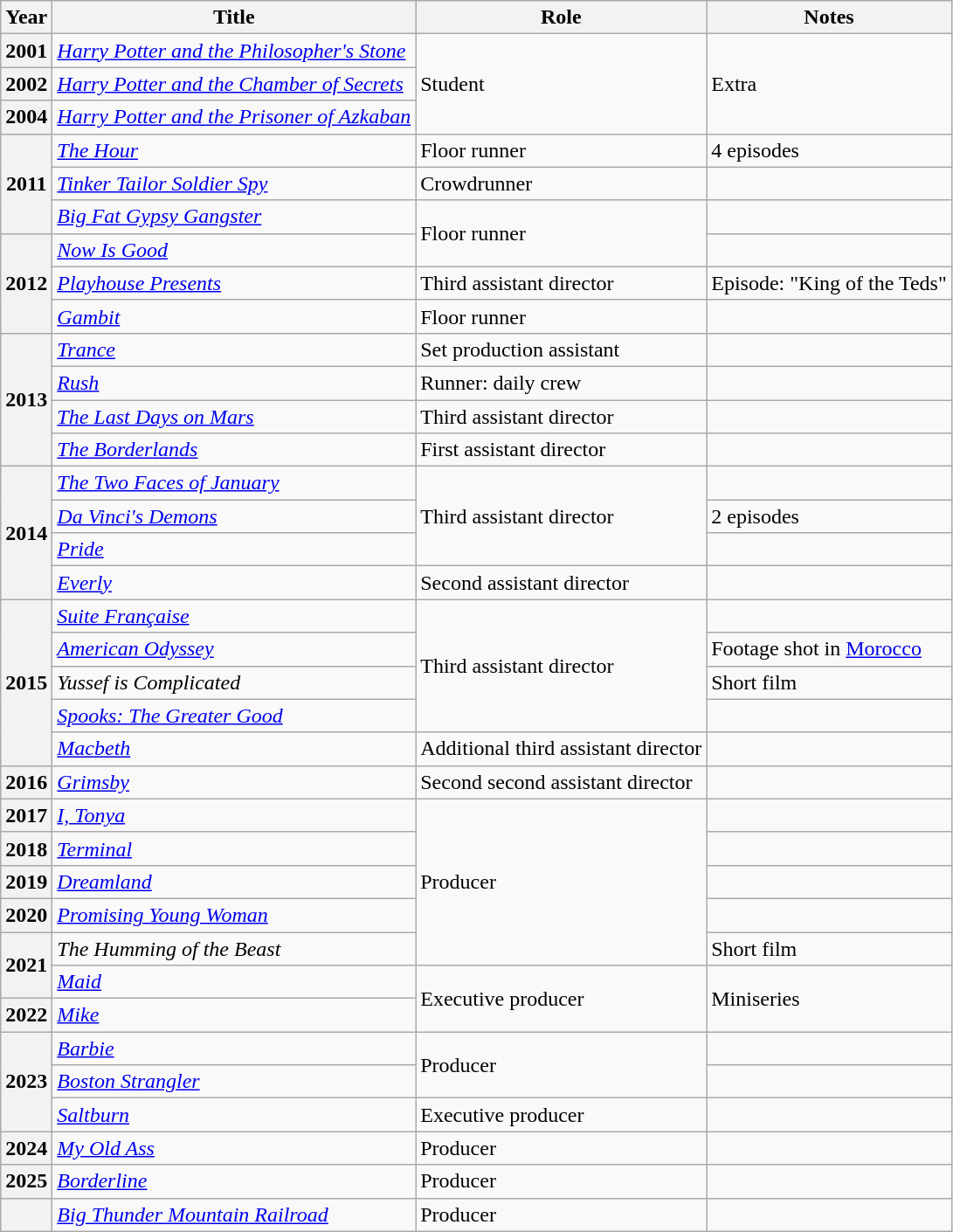<table class="wikitable plainrowheaders sortable">
<tr>
<th scope="col">Year</th>
<th scope="col">Title</th>
<th scope="col">Role</th>
<th scope="col" class="unsortable">Notes</th>
</tr>
<tr>
<th scope="row">2001</th>
<td><em><a href='#'>Harry Potter and the Philosopher's Stone</a></em></td>
<td rowspan=3>Student</td>
<td rowspan=3>Extra</td>
</tr>
<tr>
<th scope="row">2002</th>
<td><em><a href='#'>Harry Potter and the Chamber of Secrets</a></em></td>
</tr>
<tr>
<th scope="row">2004</th>
<td><em><a href='#'>Harry Potter and the Prisoner of Azkaban</a></em></td>
</tr>
<tr>
<th scope="row" rowspan=3>2011</th>
<td><em><a href='#'>The Hour</a></em></td>
<td>Floor runner</td>
<td>4 episodes</td>
</tr>
<tr>
<td><em><a href='#'>Tinker Tailor Soldier Spy</a></em></td>
<td>Crowdrunner</td>
<td></td>
</tr>
<tr>
<td><em><a href='#'>Big Fat Gypsy Gangster</a></em></td>
<td rowspan=2>Floor runner</td>
<td></td>
</tr>
<tr>
<th scope="row" rowspan=3>2012</th>
<td><em><a href='#'>Now Is Good</a></em></td>
<td></td>
</tr>
<tr>
<td><em><a href='#'>Playhouse Presents</a></em></td>
<td>Third assistant director</td>
<td>Episode: "King of the Teds"</td>
</tr>
<tr>
<td><em><a href='#'>Gambit</a></em></td>
<td>Floor runner</td>
<td></td>
</tr>
<tr>
<th scope="row" rowspan=4>2013</th>
<td><em><a href='#'>Trance</a></em></td>
<td>Set production assistant</td>
<td></td>
</tr>
<tr>
<td><em><a href='#'>Rush</a></em></td>
<td>Runner: daily crew</td>
<td></td>
</tr>
<tr>
<td><em><a href='#'>The Last Days on Mars</a></em></td>
<td>Third assistant director</td>
<td></td>
</tr>
<tr>
<td><em><a href='#'>The Borderlands</a></em></td>
<td>First assistant director</td>
<td></td>
</tr>
<tr>
<th scope="row" rowspan=4>2014</th>
<td><em><a href='#'>The Two Faces of January</a></em></td>
<td rowspan=3>Third assistant director</td>
<td></td>
</tr>
<tr>
<td><em><a href='#'>Da Vinci's Demons</a></em></td>
<td>2 episodes</td>
</tr>
<tr>
<td><em><a href='#'>Pride</a></em></td>
<td></td>
</tr>
<tr>
<td><em><a href='#'>Everly</a></em></td>
<td>Second assistant director</td>
<td></td>
</tr>
<tr>
<th scope="row" rowspan=5>2015</th>
<td><em><a href='#'>Suite Française</a></em></td>
<td rowspan=4>Third assistant director</td>
<td></td>
</tr>
<tr>
<td><em><a href='#'>American Odyssey</a></em></td>
<td>Footage shot in <a href='#'>Morocco</a></td>
</tr>
<tr>
<td><em>Yussef is Complicated</em></td>
<td>Short film</td>
</tr>
<tr>
<td><em><a href='#'>Spooks: The Greater Good</a></em></td>
<td></td>
</tr>
<tr>
<td><em><a href='#'>Macbeth</a></em></td>
<td>Additional third assistant director</td>
<td></td>
</tr>
<tr>
<th scope="row">2016</th>
<td><em><a href='#'>Grimsby</a></em></td>
<td>Second second assistant director</td>
<td></td>
</tr>
<tr>
<th scope="row">2017</th>
<td><em><a href='#'>I, Tonya</a></em></td>
<td rowspan=5>Producer</td>
<td></td>
</tr>
<tr>
<th scope="row">2018</th>
<td><em><a href='#'>Terminal</a></em></td>
<td></td>
</tr>
<tr>
<th scope="row">2019</th>
<td><em><a href='#'>Dreamland</a></em></td>
<td></td>
</tr>
<tr>
<th scope="row">2020</th>
<td><em><a href='#'>Promising Young Woman</a></em></td>
<td></td>
</tr>
<tr>
<th scope="row" rowspan="2">2021</th>
<td><em>The Humming of the Beast</em></td>
<td>Short film</td>
</tr>
<tr>
<td><em><a href='#'>Maid</a></em></td>
<td rowspan=2>Executive producer</td>
<td rowspan=2>Miniseries</td>
</tr>
<tr>
<th scope="row">2022</th>
<td><em><a href='#'>Mike</a></em></td>
</tr>
<tr>
<th scope="row" rowspan=3>2023</th>
<td><em><a href='#'>Barbie</a></em></td>
<td rowspan=2>Producer</td>
<td></td>
</tr>
<tr>
<td><em><a href='#'>Boston Strangler</a></em></td>
<td></td>
</tr>
<tr>
<td><em><a href='#'>Saltburn</a></em></td>
<td>Executive producer</td>
<td></td>
</tr>
<tr>
<th scope="row">2024</th>
<td><em><a href='#'>My Old Ass</a></em></td>
<td>Producer</td>
<td></td>
</tr>
<tr>
<th scope="row">2025</th>
<td><em><a href='#'>Borderline</a></em></td>
<td>Producer</td>
<td></td>
</tr>
<tr>
<th scope="row"></th>
<td><em><a href='#'>Big Thunder Mountain Railroad</a></em></td>
<td>Producer</td>
<td></td>
</tr>
</table>
